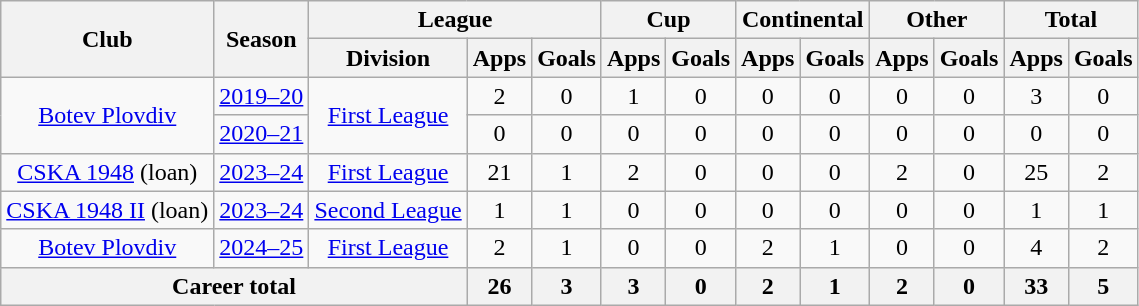<table class="wikitable" style="text-align: center">
<tr>
<th rowspan="2">Club</th>
<th rowspan="2">Season</th>
<th colspan="3">League</th>
<th colspan="2">Cup</th>
<th colspan="2">Continental</th>
<th colspan="2">Other</th>
<th colspan="2">Total</th>
</tr>
<tr>
<th>Division</th>
<th>Apps</th>
<th>Goals</th>
<th>Apps</th>
<th>Goals</th>
<th>Apps</th>
<th>Goals</th>
<th>Apps</th>
<th>Goals</th>
<th>Apps</th>
<th>Goals</th>
</tr>
<tr>
<td rowspan="2"><a href='#'>Botev Plovdiv</a></td>
<td><a href='#'>2019–20</a></td>
<td rowspan="2"><a href='#'>First League</a></td>
<td>2</td>
<td>0</td>
<td>1</td>
<td>0</td>
<td>0</td>
<td>0</td>
<td>0</td>
<td>0</td>
<td>3</td>
<td>0</td>
</tr>
<tr>
<td><a href='#'>2020–21</a></td>
<td>0</td>
<td>0</td>
<td>0</td>
<td>0</td>
<td>0</td>
<td>0</td>
<td>0</td>
<td>0</td>
<td>0</td>
<td>0</td>
</tr>
<tr>
<td><a href='#'>CSKA 1948</a> (loan)</td>
<td><a href='#'>2023–24</a></td>
<td><a href='#'>First League</a></td>
<td>21</td>
<td>1</td>
<td>2</td>
<td>0</td>
<td>0</td>
<td>0</td>
<td>2</td>
<td>0</td>
<td>25</td>
<td>2</td>
</tr>
<tr>
<td><a href='#'>CSKA 1948 II</a> (loan)</td>
<td><a href='#'>2023–24</a></td>
<td><a href='#'>Second League</a></td>
<td>1</td>
<td>1</td>
<td>0</td>
<td>0</td>
<td>0</td>
<td>0</td>
<td>0</td>
<td>0</td>
<td>1</td>
<td>1</td>
</tr>
<tr>
<td><a href='#'>Botev Plovdiv</a></td>
<td><a href='#'>2024–25</a></td>
<td><a href='#'>First League</a></td>
<td>2</td>
<td>1</td>
<td>0</td>
<td>0</td>
<td>2</td>
<td>1</td>
<td>0</td>
<td>0</td>
<td>4</td>
<td>2</td>
</tr>
<tr>
<th colspan="3"><strong>Career total</strong></th>
<th>26</th>
<th>3</th>
<th>3</th>
<th>0</th>
<th>2</th>
<th>1</th>
<th>2</th>
<th>0</th>
<th>33</th>
<th>5</th>
</tr>
</table>
